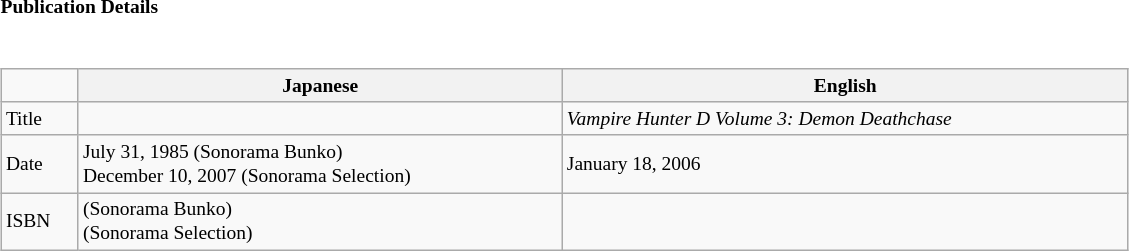<table class="collapsible collapsed" border="0" style="width:60%; font-size:small;">
<tr>
<th style="width:20em; text-align:left">Publication Details</th>
<th></th>
</tr>
<tr>
<td colspan="2"><br><table class="wikitable" style="width:100%; font-size:small;  margin-right:-1em;">
<tr>
<td></td>
<th>Japanese</th>
<th>English</th>
</tr>
<tr>
<td>Title</td>
<td> </td>
<td> <em>Vampire Hunter D Volume 3: Demon Deathchase</em></td>
</tr>
<tr>
<td>Date</td>
<td> July 31, 1985 (Sonorama Bunko)<br>December 10, 2007 (Sonorama Selection)</td>
<td> January 18, 2006</td>
</tr>
<tr>
<td>ISBN</td>
<td>  (Sonorama Bunko)<br> (Sonorama Selection)</td>
<td> </td>
</tr>
</table>
</td>
</tr>
</table>
